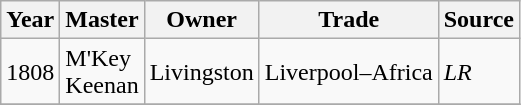<table class=" wikitable">
<tr>
<th>Year</th>
<th>Master</th>
<th>Owner</th>
<th>Trade</th>
<th>Source</th>
</tr>
<tr>
<td>1808</td>
<td>M'Key<br>Keenan</td>
<td>Livingston</td>
<td>Liverpool–Africa</td>
<td><em>LR</em></td>
</tr>
<tr>
</tr>
</table>
